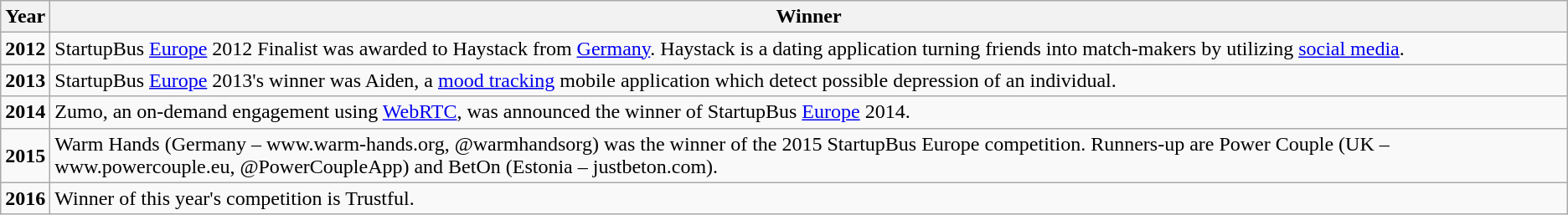<table class="wikitable">
<tr>
<th>Year</th>
<th>Winner</th>
</tr>
<tr>
<td><strong>2012</strong></td>
<td>StartupBus <a href='#'>Europe</a> 2012 Finalist was awarded to Haystack from <a href='#'>Germany</a>. Haystack is a dating application turning friends into match-makers by utilizing <a href='#'>social media</a>.</td>
</tr>
<tr>
<td><strong>2013</strong></td>
<td>StartupBus <a href='#'>Europe</a> 2013's winner was Aiden, a <a href='#'>mood tracking</a> mobile application which detect possible depression of an individual.</td>
</tr>
<tr>
<td><strong>2014</strong></td>
<td>Zumo, an on-demand engagement using <a href='#'>WebRTC</a>, was announced the winner of StartupBus <a href='#'>Europe</a> 2014.</td>
</tr>
<tr>
<td><strong>2015</strong></td>
<td>Warm Hands (Germany – www.warm-hands.org, @warmhandsorg) was the winner of the 2015 StartupBus Europe competition. Runners-up are Power Couple (UK – www.powercouple.eu, @PowerCoupleApp) and BetOn (Estonia – justbeton.com).</td>
</tr>
<tr>
<td><strong>2016</strong></td>
<td>Winner of this year's competition is Trustful.</td>
</tr>
</table>
